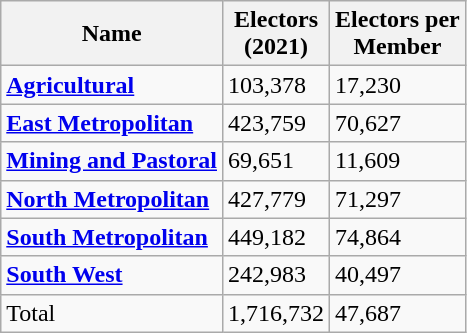<table class="wikitable">
<tr>
<th>Name</th>
<th>Electors <br> (2021)</th>
<th>Electors per<br> Member</th>
</tr>
<tr>
<td><strong><a href='#'>Agricultural</a></strong></td>
<td>103,378</td>
<td>17,230</td>
</tr>
<tr>
<td><strong><a href='#'>East Metropolitan</a></strong></td>
<td>423,759</td>
<td>70,627</td>
</tr>
<tr>
<td><strong><a href='#'>Mining and Pastoral</a></strong></td>
<td>69,651</td>
<td>11,609</td>
</tr>
<tr>
<td><strong><a href='#'>North Metropolitan</a></strong></td>
<td>427,779</td>
<td>71,297</td>
</tr>
<tr>
<td><strong><a href='#'>South Metropolitan</a></strong></td>
<td>449,182</td>
<td>74,864</td>
</tr>
<tr>
<td><strong><a href='#'>South West</a></strong></td>
<td>242,983</td>
<td>40,497</td>
</tr>
<tr>
<td>Total</td>
<td>1,716,732</td>
<td>47,687</td>
</tr>
</table>
